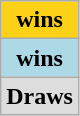<table class="wikitable">
<tr>
<td style="background:#FCD116; text-align:center;"><strong> wins</strong></td>
</tr>
<tr>
<td style="background:lightblue; text-align:center;"><strong> wins</strong></td>
</tr>
<tr>
<td style="background:#DDD; text-align:center;"><strong>Draws</strong></td>
</tr>
</table>
